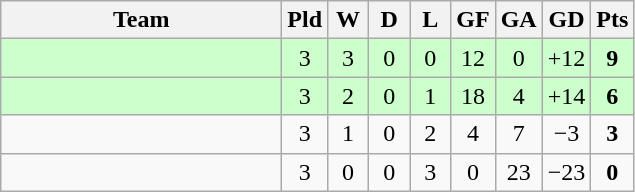<table class="wikitable" style="text-align:center;">
<tr>
<th width=180>Team</th>
<th width=20>Pld</th>
<th width=20>W</th>
<th width=20>D</th>
<th width=20>L</th>
<th width=20>GF</th>
<th width=20>GA</th>
<th width=20>GD</th>
<th width=20>Pts</th>
</tr>
<tr bgcolor=ccffcc>
<td align="left"></td>
<td>3</td>
<td>3</td>
<td>0</td>
<td>0</td>
<td>12</td>
<td>0</td>
<td>+12</td>
<td><strong>9</strong></td>
</tr>
<tr bgcolor=ccffcc>
<td align="left"><em></em></td>
<td>3</td>
<td>2</td>
<td>0</td>
<td>1</td>
<td>18</td>
<td>4</td>
<td>+14</td>
<td><strong>6</strong></td>
</tr>
<tr>
<td align="left"></td>
<td>3</td>
<td>1</td>
<td>0</td>
<td>2</td>
<td>4</td>
<td>7</td>
<td>−3</td>
<td><strong>3</strong></td>
</tr>
<tr>
<td align="left"></td>
<td>3</td>
<td>0</td>
<td>0</td>
<td>3</td>
<td>0</td>
<td>23</td>
<td>−23</td>
<td><strong>0</strong></td>
</tr>
</table>
